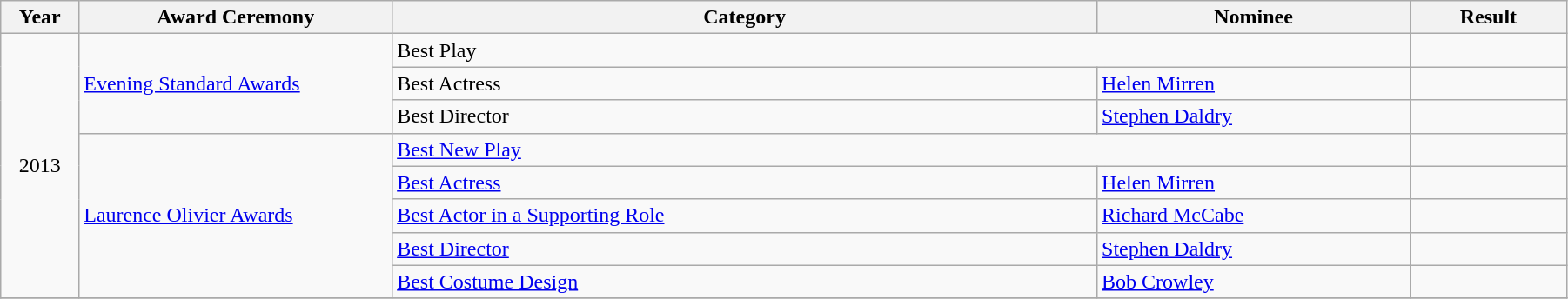<table class="wikitable" width="95%">
<tr>
<th width="5%">Year</th>
<th width="20%">Award Ceremony</th>
<th width="45%">Category</th>
<th width="20%">Nominee</th>
<th width="10%">Result</th>
</tr>
<tr>
<td rowspan="8" align="center">2013</td>
<td rowspan="3"><a href='#'>Evening Standard Awards</a></td>
<td colspan="2">Best Play</td>
<td></td>
</tr>
<tr>
<td>Best Actress</td>
<td><a href='#'>Helen Mirren</a></td>
<td></td>
</tr>
<tr>
<td>Best Director</td>
<td><a href='#'>Stephen Daldry</a></td>
<td></td>
</tr>
<tr>
<td rowspan="5"><a href='#'>Laurence Olivier Awards</a></td>
<td colspan="2"><a href='#'>Best New Play</a></td>
<td></td>
</tr>
<tr>
<td><a href='#'>Best Actress</a></td>
<td><a href='#'>Helen Mirren</a></td>
<td></td>
</tr>
<tr>
<td><a href='#'>Best Actor in a Supporting Role</a></td>
<td><a href='#'>Richard McCabe</a></td>
<td></td>
</tr>
<tr>
<td><a href='#'>Best Director</a></td>
<td><a href='#'>Stephen Daldry</a></td>
<td></td>
</tr>
<tr>
<td><a href='#'>Best Costume Design</a></td>
<td><a href='#'>Bob Crowley</a></td>
<td></td>
</tr>
<tr>
</tr>
</table>
